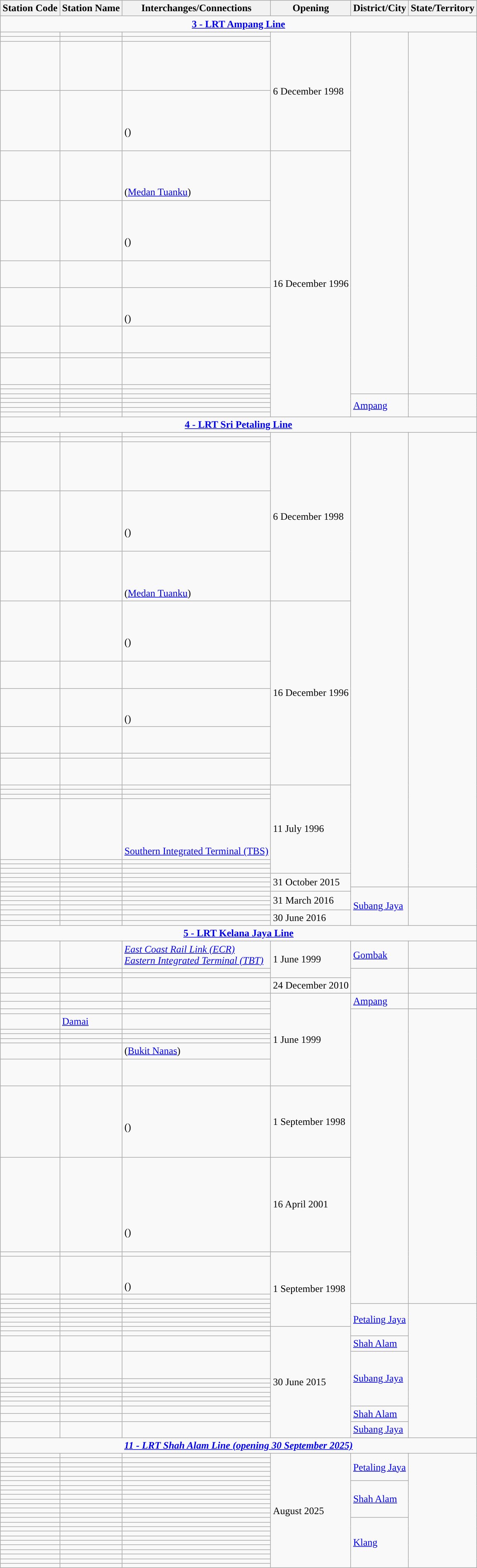<table class="wikitable" style="margin: 1em auto 1em auto;">
<tr>
<th>Station Code</th>
<th>Station Name</th>
<th>Interchanges/Connections</th>
<th>Opening</th>
<th>District/City</th>
<th>State/Territory</th>
</tr>
<tr>
<td colspan="6" align="center"><strong><a href='#'><span>3 - LRT Ampang Line</span></a></strong></td>
</tr>
<tr>
<td></td>
<td></td>
<td> </td>
<td rowspan="4">6 December 1998</td>
<td rowspan="13"></td>
<td rowspan="13"></td>
</tr>
<tr>
<td></td>
<td></td>
<td> </td>
</tr>
<tr>
<td></td>
<td></td>
<td><br><br><br><br></td>
</tr>
<tr>
<td></td>
<td></td>
<td> <br><br><br> ()<br><br></td>
</tr>
<tr>
<td></td>
<td></td>
<td> <br><br><br>  (<a href='#'>Medan Tuanku</a>)</td>
<td rowspan="14">16 December 1996</td>
</tr>
<tr>
<td></td>
<td></td>
<td> <br><br><br> ()<br><br></td>
</tr>
<tr>
<td></td>
<td></td>
<td><br><br></td>
</tr>
<tr>
<td></td>
<td></td>
<td><br><br> ()</td>
</tr>
<tr>
<td></td>
<td></td>
<td><br><br></td>
</tr>
<tr>
<td></td>
<td></td>
<td> </td>
</tr>
<tr>
<td></td>
<td></td>
<td><br><br></td>
</tr>
<tr>
<td></td>
<td></td>
<td></td>
</tr>
<tr>
<td></td>
<td></td>
<td> </td>
</tr>
<tr>
<td></td>
<td></td>
<td></td>
<td rowspan="5"><a href='#'>Ampang</a></td>
<td rowspan="5"></td>
</tr>
<tr>
<td></td>
<td></td>
<td> </td>
</tr>
<tr>
<td></td>
<td></td>
<td></td>
</tr>
<tr>
<td></td>
<td></td>
<td></td>
</tr>
<tr>
<td></td>
<td></td>
<td></td>
</tr>
<tr>
<td colspan="6" align="center"><strong><a href='#'><span>4 - LRT Sri Petaling Line</span></a></strong></td>
</tr>
<tr>
<td></td>
<td></td>
<td> </td>
<td rowspan="5">6 December 1998</td>
<td rowspan="21"></td>
<td rowspan="21"></td>
</tr>
<tr>
<td></td>
<td></td>
<td> </td>
</tr>
<tr>
<td></td>
<td></td>
<td><br><br><br><br></td>
</tr>
<tr>
<td></td>
<td></td>
<td> <br><br><br> ()<br><br></td>
</tr>
<tr>
<td></td>
<td></td>
<td> <br><br><br>  (<a href='#'>Medan Tuanku</a>)</td>
</tr>
<tr>
<td></td>
<td></td>
<td> <br><br><br> ()<br><br></td>
<td rowspan="6">16 December 1996</td>
</tr>
<tr>
<td></td>
<td></td>
<td><br><br></td>
</tr>
<tr>
<td></td>
<td></td>
<td><br><br> ()</td>
</tr>
<tr>
<td></td>
<td></td>
<td><br><br></td>
</tr>
<tr>
<td></td>
<td></td>
<td> </td>
</tr>
<tr>
<td></td>
<td></td>
<td><br><br></td>
</tr>
<tr>
<td></td>
<td></td>
<td></td>
<td rowspan="7">11 July 1996</td>
</tr>
<tr>
<td></td>
<td></td>
<td> </td>
</tr>
<tr>
<td></td>
<td></td>
<td></td>
</tr>
<tr>
<td></td>
<td></td>
<td><br><br><br> <br> <a href='#'>Southern Integrated Terminal (TBS)</a></td>
</tr>
<tr>
<td></td>
<td></td>
<td> </td>
</tr>
<tr>
<td></td>
<td></td>
<td></td>
</tr>
<tr>
<td></td>
<td></td>
<td></td>
</tr>
<tr>
<td></td>
<td></td>
<td></td>
<td rowspan="4">31 October 2015</td>
</tr>
<tr>
<td></td>
<td></td>
<td></td>
</tr>
<tr>
<td></td>
<td></td>
<td></td>
</tr>
<tr>
<td></td>
<td></td>
<td></td>
<td rowspan="8"><a href='#'>Subang Jaya</a></td>
<td rowspan="8"></td>
</tr>
<tr>
<td></td>
<td></td>
<td></td>
<td rowspan="4">31 March 2016</td>
</tr>
<tr>
<td></td>
<td></td>
<td></td>
</tr>
<tr>
<td></td>
<td></td>
<td></td>
</tr>
<tr>
<td></td>
<td></td>
<td></td>
</tr>
<tr>
<td></td>
<td></td>
<td></td>
<td rowspan="3">30 June 2016</td>
</tr>
<tr>
<td></td>
<td></td>
<td></td>
</tr>
<tr>
<td></td>
<td></td>
<td> </td>
</tr>
<tr>
<td colspan="6" align="center"><strong><a href='#'><span>5 - LRT Kelana Jaya Line</span></a></strong></td>
</tr>
<tr>
<td></td>
<td></td>
<td>  <a href='#'><em>East Coast Rail Link (ECR)</em></a><br> <a href='#'><em>Eastern Integrated Terminal (TBT)</em></a></td>
<td rowspan="3">1 June 1999</td>
<td><a href='#'>Gombak</a></td>
<td></td>
</tr>
<tr>
<td></td>
<td></td>
<td></td>
<td rowspan="3"></td>
<td rowspan="3"></td>
</tr>
<tr>
<td></td>
<td></td>
<td></td>
</tr>
<tr>
<td></td>
<td></td>
<td></td>
<td>24 December 2010</td>
</tr>
<tr>
<td></td>
<td></td>
<td> </td>
<td rowspan="9">1 June 1999</td>
<td rowspan="2"><a href='#'>Ampang</a></td>
<td rowspan="2"></td>
</tr>
<tr>
<td></td>
<td></td>
<td></td>
</tr>
<tr>
<td></td>
<td></td>
<td></td>
<td rowspan="13"></td>
<td rowspan="13"></td>
</tr>
<tr>
<td></td>
<td><a href='#'>Damai</a></td>
<td></td>
</tr>
<tr>
<td></td>
<td></td>
<td> </td>
</tr>
<tr>
<td></td>
<td></td>
<td></td>
</tr>
<tr>
<td></td>
<td></td>
<td></td>
</tr>
<tr>
<td></td>
<td></td>
<td>  (<a href='#'>Bukit Nanas</a>)</td>
</tr>
<tr>
<td></td>
<td></td>
<td><br><br></td>
</tr>
<tr>
<td></td>
<td></td>
<td> <br><br><br> ()<br><br><br> </td>
<td>1 September 1998</td>
</tr>
<tr>
<td></td>
<td></td>
<td><br><br><br><br><br><br> ()<br><br> </td>
<td>16 April 2001</td>
</tr>
<tr>
<td></td>
<td></td>
<td></td>
<td rowspan="9">1 September 1998</td>
</tr>
<tr>
<td></td>
<td></td>
<td><br><br> ()</td>
</tr>
<tr>
<td></td>
<td></td>
<td></td>
</tr>
<tr>
<td></td>
<td></td>
<td> </td>
</tr>
<tr>
<td></td>
<td></td>
<td></td>
<td rowspan="7"><a href='#'>Petaling Jaya</a></td>
<td rowspan="18"></td>
</tr>
<tr>
<td></td>
<td></td>
<td></td>
</tr>
<tr>
<td></td>
<td></td>
<td></td>
</tr>
<tr>
<td></td>
<td></td>
<td></td>
</tr>
<tr>
<td></td>
<td></td>
<td></td>
</tr>
<tr>
<td></td>
<td></td>
<td></td>
<td rowspan="13">30 June 2015</td>
</tr>
<tr>
<td></td>
<td></td>
<td></td>
</tr>
<tr>
<td></td>
<td></td>
<td> </td>
<td><a href='#'>Shah Alam</a></td>
</tr>
<tr>
<td></td>
<td></td>
<td><br><br></td>
<td rowspan="7"><a href='#'>Subang Jaya</a></td>
</tr>
<tr>
<td></td>
<td></td>
<td></td>
</tr>
<tr>
<td></td>
<td></td>
<td></td>
</tr>
<tr>
<td></td>
<td></td>
<td> </td>
</tr>
<tr>
<td></td>
<td></td>
<td></td>
</tr>
<tr>
<td></td>
<td></td>
<td></td>
</tr>
<tr>
<td></td>
<td></td>
<td></td>
</tr>
<tr>
<td></td>
<td></td>
<td></td>
<td rowspan="2"><a href='#'>Shah Alam</a></td>
</tr>
<tr>
<td></td>
<td></td>
<td></td>
</tr>
<tr>
<td></td>
<td></td>
<td> </td>
<td><a href='#'>Subang Jaya</a></td>
</tr>
<tr>
<td colspan="6" align="center"><strong><a href='#'><span><em>11 - LRT Shah Alam Line (opening 30 September 2025)</em></span></a></strong></td>
</tr>
<tr>
<td></td>
<td><em></em></td>
<td> </td>
<td rowspan="25">August 2025</td>
<td rowspan="6"><a href='#'>Petaling Jaya</a></td>
<td rowspan="26"></td>
</tr>
<tr>
<td></td>
<td><em></em></td>
<td></td>
</tr>
<tr>
<td></td>
<td><em></em></td>
<td></td>
</tr>
<tr>
<td></td>
<td><em></em></td>
<td></td>
</tr>
<tr>
<td></td>
<td><em></em></td>
<td></td>
</tr>
<tr>
<td></td>
<td><em></em></td>
<td></td>
</tr>
<tr>
<td></td>
<td><em></em></td>
<td> </td>
<td rowspan="8"><a href='#'>Shah Alam</a></td>
</tr>
<tr>
<td></td>
<td><em></em></td>
<td></td>
</tr>
<tr>
<td></td>
<td><em></em></td>
<td></td>
</tr>
<tr>
<td></td>
<td><em></em></td>
<td></td>
</tr>
<tr>
<td></td>
<td><em></em></td>
<td></td>
</tr>
<tr>
<td></td>
<td><em></em></td>
<td></td>
</tr>
<tr>
<td></td>
<td><em></em></td>
<td></td>
</tr>
<tr>
<td></td>
<td><em></em></td>
<td></td>
</tr>
<tr>
<td></td>
<td><em></em></td>
<td></td>
<td rowspan="11"><a href='#'>Klang</a></td>
</tr>
<tr>
<td></td>
<td><em></em></td>
<td></td>
</tr>
<tr>
<td></td>
<td><em></em></td>
<td></td>
</tr>
<tr>
<td></td>
<td><em></em></td>
<td></td>
</tr>
<tr>
<td></td>
<td><em></em></td>
<td></td>
</tr>
<tr>
<td></td>
<td><em></em></td>
<td></td>
</tr>
<tr>
<td></td>
<td><em></em></td>
<td></td>
</tr>
<tr>
<td></td>
<td><em></em></td>
<td></td>
</tr>
<tr>
<td></td>
<td><em></em></td>
<td></td>
</tr>
<tr>
<td></td>
<td><em></em></td>
<td></td>
</tr>
<tr>
<td></td>
<td><em></em></td>
<td></td>
</tr>
</table>
